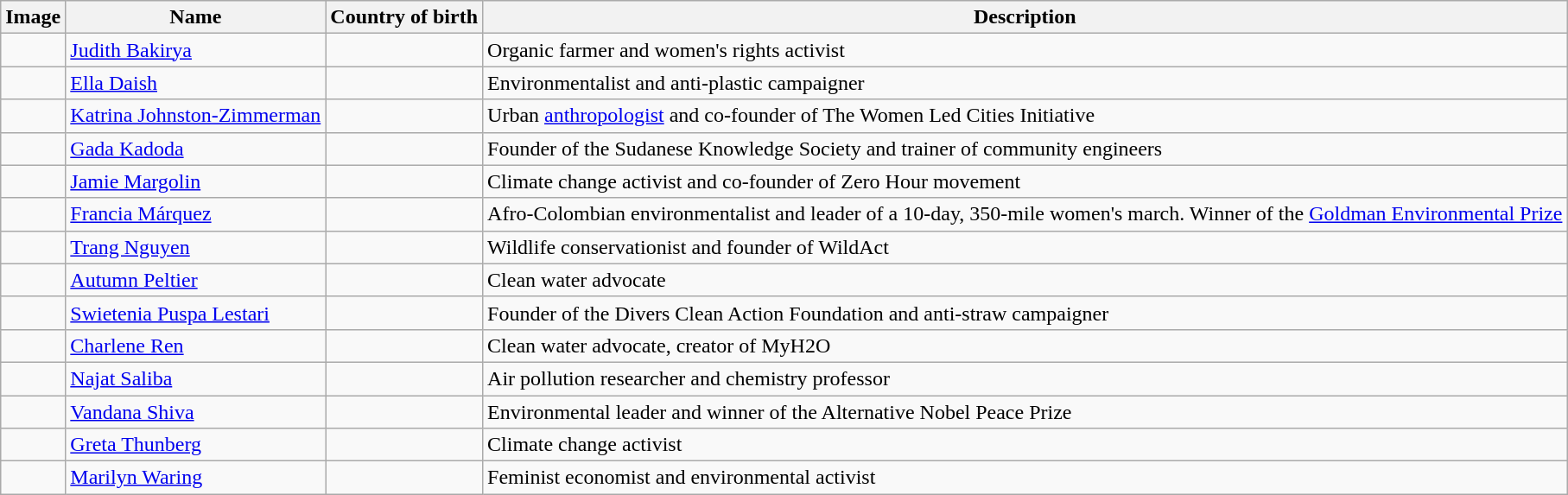<table class="wikitable sortable">
<tr>
<th>Image</th>
<th>Name</th>
<th>Country of birth</th>
<th>Description</th>
</tr>
<tr>
<td></td>
<td><a href='#'>Judith Bakirya</a></td>
<td></td>
<td>Organic farmer and women's rights activist</td>
</tr>
<tr>
<td></td>
<td><a href='#'>Ella Daish</a></td>
<td></td>
<td>Environmentalist and anti-plastic campaigner</td>
</tr>
<tr>
<td></td>
<td><a href='#'>Katrina Johnston-Zimmerman</a></td>
<td></td>
<td>Urban <a href='#'>anthropologist</a> and co-founder of The Women Led Cities Initiative</td>
</tr>
<tr>
<td></td>
<td><a href='#'>Gada Kadoda</a></td>
<td></td>
<td>Founder of the Sudanese Knowledge Society and trainer of community engineers</td>
</tr>
<tr>
<td></td>
<td><a href='#'>Jamie Margolin</a></td>
<td></td>
<td>Climate change activist and co-founder of Zero Hour movement</td>
</tr>
<tr>
<td></td>
<td><a href='#'>Francia Márquez</a></td>
<td></td>
<td>Afro-Colombian environmentalist and leader of a 10-day, 350-mile women's march. Winner of the <a href='#'>Goldman Environmental Prize</a></td>
</tr>
<tr>
<td></td>
<td><a href='#'>Trang Nguyen</a></td>
<td></td>
<td>Wildlife conservationist and founder of WildAct</td>
</tr>
<tr>
<td></td>
<td><a href='#'>Autumn Peltier</a></td>
<td></td>
<td>Clean water advocate</td>
</tr>
<tr>
<td></td>
<td><a href='#'>Swietenia Puspa Lestari</a></td>
<td></td>
<td>Founder of the Divers Clean Action Foundation and anti-straw campaigner</td>
</tr>
<tr>
<td></td>
<td><a href='#'>Charlene Ren</a></td>
<td></td>
<td>Clean water advocate, creator of MyH2O</td>
</tr>
<tr>
<td></td>
<td><a href='#'>Najat Saliba</a></td>
<td></td>
<td>Air pollution researcher and chemistry professor</td>
</tr>
<tr>
<td></td>
<td><a href='#'>Vandana Shiva</a></td>
<td></td>
<td>Environmental leader and winner of the Alternative Nobel Peace Prize</td>
</tr>
<tr>
<td></td>
<td><a href='#'>Greta Thunberg</a></td>
<td></td>
<td>Climate change activist</td>
</tr>
<tr>
<td></td>
<td><a href='#'>Marilyn Waring</a></td>
<td></td>
<td>Feminist economist and environmental activist</td>
</tr>
</table>
